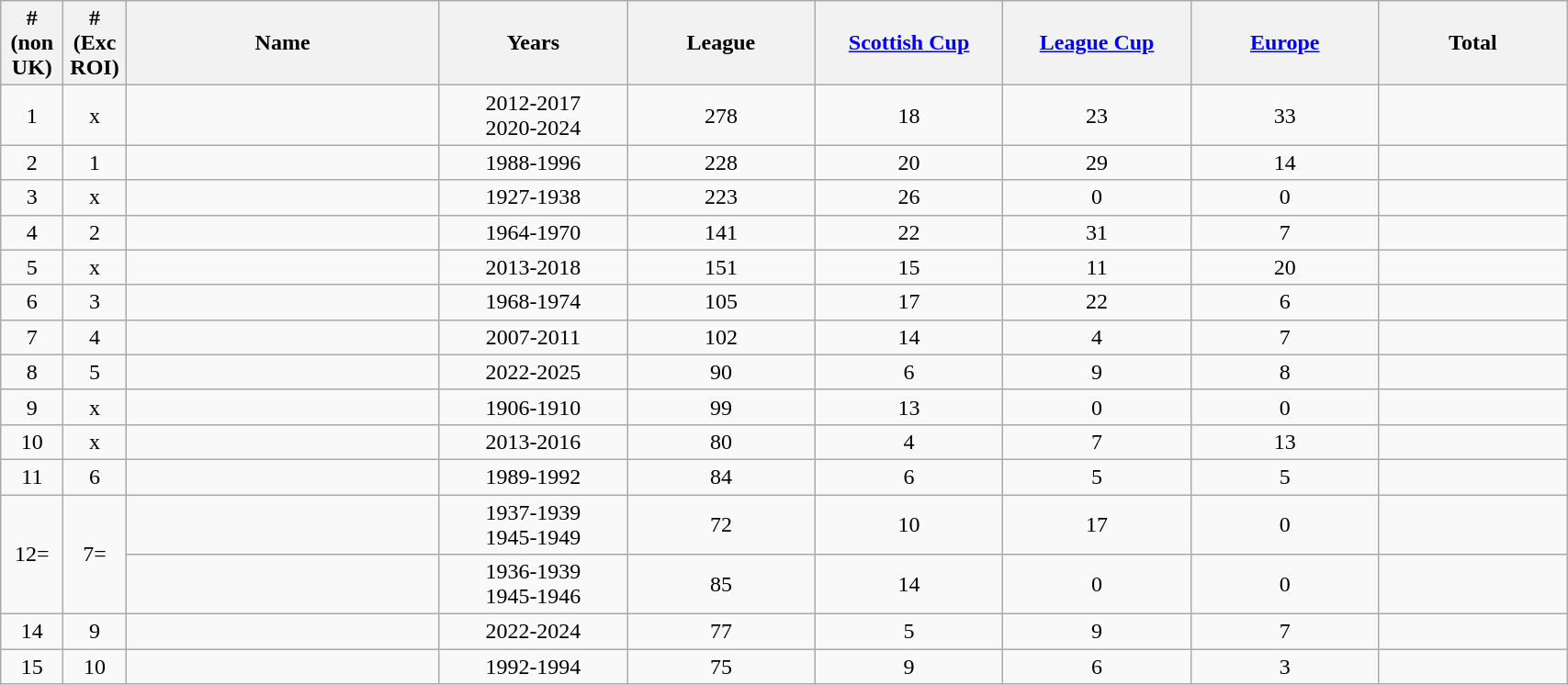<table class="wikitable sortable" style="text-align:center; width:90%;">
<tr>
<th width=4%>#<br>(non UK)</th>
<th width=4%>#<br>(Exc ROI)</th>
<th width=20%>Name</th>
<th width=12%>Years</th>
<th width=12%>League</th>
<th width=12%><a href='#'>Scottish Cup</a></th>
<th width=12%><a href='#'>League Cup</a></th>
<th width=12%><a href='#'>Europe</a></th>
<th width=12%>Total</th>
</tr>
<tr>
<td>1</td>
<td>x</td>
<td align=left> </td>
<td>2012-2017<br>2020-2024</td>
<td>278</td>
<td>18</td>
<td>23</td>
<td>33</td>
<td></td>
</tr>
<tr>
<td>2</td>
<td>1</td>
<td align=left> </td>
<td>1988-1996</td>
<td>228</td>
<td>20</td>
<td>29</td>
<td>14</td>
<td></td>
</tr>
<tr>
<td>3</td>
<td>x</td>
<td align=left> </td>
<td>1927-1938</td>
<td>223</td>
<td>26</td>
<td>0</td>
<td>0</td>
<td></td>
</tr>
<tr>
<td>4</td>
<td>2</td>
<td align=left> </td>
<td>1964-1970</td>
<td>141</td>
<td>22</td>
<td>31</td>
<td>7</td>
<td></td>
</tr>
<tr>
<td>5</td>
<td>x</td>
<td align=left> </td>
<td>2013-2018</td>
<td>151</td>
<td>15</td>
<td>11</td>
<td>20</td>
<td></td>
</tr>
<tr>
<td>6</td>
<td>3</td>
<td align=left>  </td>
<td>1968-1974</td>
<td>105</td>
<td>17</td>
<td>22</td>
<td>6</td>
<td></td>
</tr>
<tr>
<td>7</td>
<td>4</td>
<td align=left> </td>
<td>2007-2011</td>
<td>102</td>
<td>14</td>
<td>4</td>
<td>7</td>
<td></td>
</tr>
<tr>
<td>8</td>
<td>5</td>
<td align=left> </td>
<td>2022-2025</td>
<td>90</td>
<td>6</td>
<td>9</td>
<td>8</td>
<td></td>
</tr>
<tr>
<td>9</td>
<td>x</td>
<td align=left> </td>
<td>1906-1910</td>
<td>99</td>
<td>13</td>
<td>0</td>
<td>0</td>
<td></td>
</tr>
<tr>
<td>10</td>
<td>x</td>
<td align=left> </td>
<td>2013-2016</td>
<td>80</td>
<td>4</td>
<td>7</td>
<td>13</td>
<td></td>
</tr>
<tr>
<td>11</td>
<td>6</td>
<td align=left> </td>
<td>1989-1992</td>
<td>84</td>
<td>6</td>
<td>5</td>
<td>5</td>
<td></td>
</tr>
<tr>
<td rowspan="2">12=</td>
<td rowspan="2">7=</td>
<td align=left> </td>
<td>1937-1939<br>1945-1949</td>
<td>72</td>
<td>10</td>
<td>17</td>
<td>0</td>
<td></td>
</tr>
<tr>
<td align=left> </td>
<td>1936-1939<br>1945-1946</td>
<td>85</td>
<td>14</td>
<td>0</td>
<td>0</td>
<td></td>
</tr>
<tr>
<td>14</td>
<td>9</td>
<td align=left> </td>
<td>2022-2024</td>
<td>77</td>
<td>5</td>
<td>9</td>
<td>7</td>
<td></td>
</tr>
<tr>
<td>15</td>
<td>10</td>
<td align=left> </td>
<td>1992-1994</td>
<td>75</td>
<td>9</td>
<td>6</td>
<td>3</td>
<td></td>
</tr>
</table>
